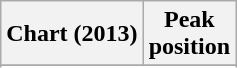<table class="wikitable sortable">
<tr>
<th>Chart (2013)</th>
<th>Peak<br>position</th>
</tr>
<tr>
</tr>
<tr>
</tr>
<tr>
</tr>
<tr>
</tr>
<tr>
</tr>
</table>
